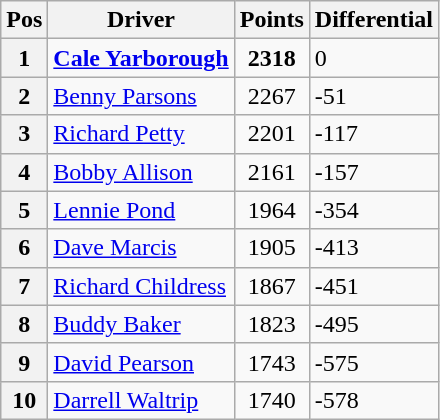<table class="wikitable">
<tr>
<th>Pos</th>
<th>Driver</th>
<th>Points</th>
<th>Differential</th>
</tr>
<tr>
<th>1 </th>
<td><strong><a href='#'>Cale Yarborough</a></strong></td>
<td style="text-align:center;"><strong>2318</strong></td>
<td>0</td>
</tr>
<tr>
<th>2 </th>
<td><a href='#'>Benny Parsons</a></td>
<td style="text-align:center;">2267</td>
<td>-51</td>
</tr>
<tr>
<th>3 </th>
<td><a href='#'>Richard Petty</a></td>
<td style="text-align:center;">2201</td>
<td>-117</td>
</tr>
<tr>
<th>4 </th>
<td><a href='#'>Bobby Allison</a></td>
<td style="text-align:center;">2161</td>
<td>-157</td>
</tr>
<tr>
<th>5 </th>
<td><a href='#'>Lennie Pond</a></td>
<td style="text-align:center;">1964</td>
<td>-354</td>
</tr>
<tr>
<th>6 </th>
<td><a href='#'>Dave Marcis</a></td>
<td style="text-align:center;">1905</td>
<td>-413</td>
</tr>
<tr>
<th>7 </th>
<td><a href='#'>Richard Childress</a></td>
<td style="text-align:center;">1867</td>
<td>-451</td>
</tr>
<tr>
<th>8 </th>
<td><a href='#'>Buddy Baker</a></td>
<td style="text-align:center;">1823</td>
<td>-495</td>
</tr>
<tr>
<th>9 </th>
<td><a href='#'>David Pearson</a></td>
<td style="text-align:center;">1743</td>
<td>-575</td>
</tr>
<tr>
<th>10 </th>
<td><a href='#'>Darrell Waltrip</a></td>
<td style="text-align:center;">1740</td>
<td>-578</td>
</tr>
</table>
